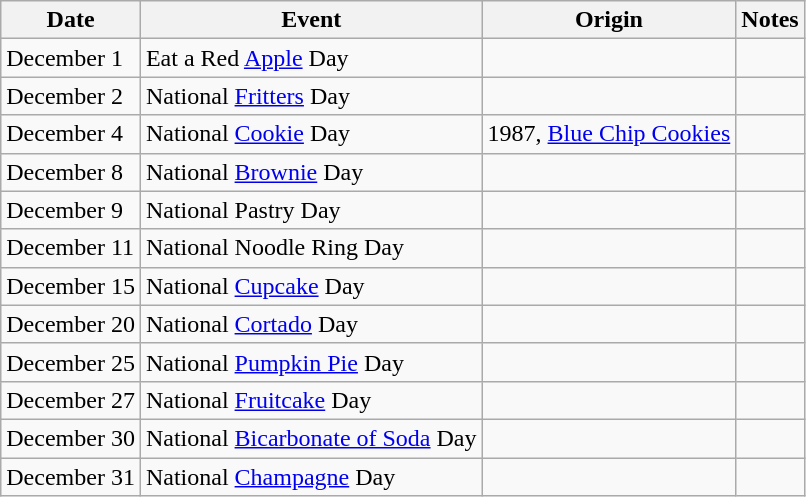<table class="wikitable sortable">
<tr>
<th>Date</th>
<th>Event</th>
<th>Origin</th>
<th>Notes</th>
</tr>
<tr>
<td>December 1</td>
<td>Eat a Red <a href='#'>Apple</a> Day</td>
<td></td>
<td></td>
</tr>
<tr>
<td>December 2</td>
<td>National <a href='#'>Fritters</a> Day</td>
<td></td>
<td></td>
</tr>
<tr>
<td>December 4</td>
<td>National <a href='#'>Cookie</a> Day</td>
<td>1987, <a href='#'>Blue Chip Cookies</a></td>
<td></td>
</tr>
<tr>
<td>December 8</td>
<td>National <a href='#'>Brownie</a> Day</td>
<td></td>
<td></td>
</tr>
<tr>
<td>December 9</td>
<td>National Pastry Day</td>
<td></td>
<td></td>
</tr>
<tr>
<td>December 11</td>
<td>National Noodle Ring Day</td>
<td></td>
<td></td>
</tr>
<tr>
<td>December 15</td>
<td>National <a href='#'>Cupcake</a> Day</td>
<td></td>
<td></td>
</tr>
<tr>
<td>December 20</td>
<td>National <a href='#'>Cortado</a> Day</td>
<td></td>
<td></td>
</tr>
<tr>
<td>December 25</td>
<td>National <a href='#'>Pumpkin Pie</a> Day</td>
<td></td>
<td></td>
</tr>
<tr>
<td>December 27</td>
<td>National <a href='#'>Fruitcake</a> Day</td>
<td></td>
<td></td>
</tr>
<tr>
<td>December 30</td>
<td>National <a href='#'>Bicarbonate of Soda</a> Day</td>
<td></td>
<td></td>
</tr>
<tr>
<td>December 31</td>
<td>National <a href='#'>Champagne</a> Day</td>
<td></td>
<td></td>
</tr>
</table>
